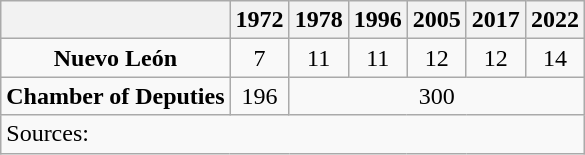<table class="wikitable" style="text-align: center">
<tr>
<th></th>
<th>1972</th>
<th>1978</th>
<th>1996</th>
<th>2005</th>
<th>2017</th>
<th>2022</th>
</tr>
<tr>
<td><strong>Nuevo León</strong></td>
<td>7</td>
<td>11</td>
<td>11</td>
<td>12</td>
<td>12</td>
<td>14</td>
</tr>
<tr>
<td><strong>Chamber of Deputies</strong></td>
<td>196</td>
<td colspan=5>300</td>
</tr>
<tr>
<td colspan=7 style="text-align: left">Sources: </td>
</tr>
</table>
